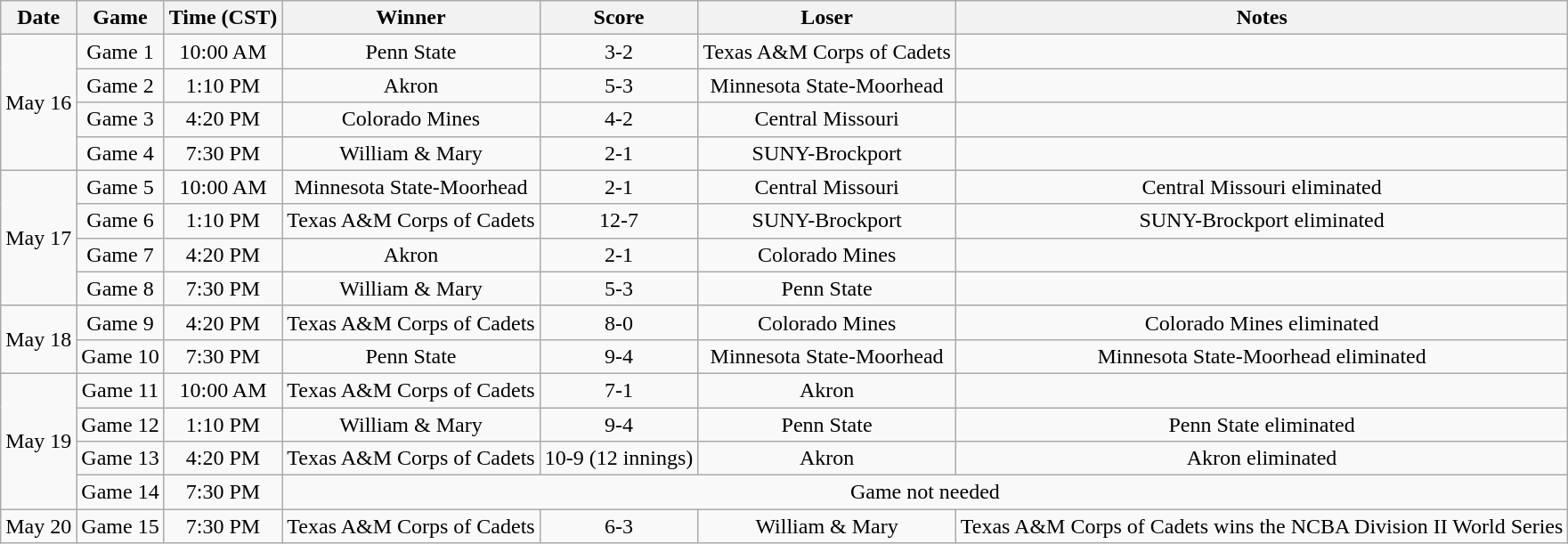<table class="wikitable">
<tr align="center">
<th>Date</th>
<th>Game</th>
<th>Time (CST)</th>
<th>Winner</th>
<th>Score</th>
<th>Loser</th>
<th>Notes</th>
</tr>
<tr align="center">
<td rowspan=4>May 16</td>
<td>Game 1</td>
<td>10:00 AM</td>
<td>Penn State</td>
<td>3-2</td>
<td>Texas A&M Corps of Cadets</td>
<td></td>
</tr>
<tr align="center">
<td>Game 2</td>
<td>1:10 PM</td>
<td>Akron</td>
<td>5-3</td>
<td>Minnesota State-Moorhead</td>
<td></td>
</tr>
<tr align="center">
<td>Game 3</td>
<td>4:20 PM</td>
<td>Colorado Mines</td>
<td>4-2</td>
<td>Central Missouri</td>
<td></td>
</tr>
<tr align="center">
<td>Game 4</td>
<td>7:30 PM</td>
<td>William & Mary</td>
<td>2-1</td>
<td>SUNY-Brockport</td>
<td></td>
</tr>
<tr align="center">
<td rowspan=4>May 17</td>
<td>Game 5</td>
<td>10:00 AM</td>
<td>Minnesota State-Moorhead</td>
<td>2-1</td>
<td>Central Missouri</td>
<td>Central Missouri eliminated</td>
</tr>
<tr align="center">
<td>Game 6</td>
<td>1:10 PM</td>
<td>Texas A&M Corps of Cadets</td>
<td>12-7</td>
<td>SUNY-Brockport</td>
<td>SUNY-Brockport eliminated</td>
</tr>
<tr align="center">
<td>Game 7</td>
<td>4:20 PM</td>
<td>Akron</td>
<td>2-1</td>
<td>Colorado Mines</td>
<td></td>
</tr>
<tr align="center">
<td>Game 8</td>
<td>7:30 PM</td>
<td>William & Mary</td>
<td>5-3</td>
<td>Penn State</td>
<td></td>
</tr>
<tr align="center">
<td rowspan=2>May 18</td>
<td>Game 9</td>
<td>4:20 PM</td>
<td>Texas A&M Corps of Cadets</td>
<td>8-0</td>
<td>Colorado Mines</td>
<td>Colorado Mines eliminated</td>
</tr>
<tr align="center">
<td>Game 10</td>
<td>7:30 PM</td>
<td>Penn State</td>
<td>9-4</td>
<td>Minnesota State-Moorhead</td>
<td>Minnesota State-Moorhead eliminated</td>
</tr>
<tr align="center">
<td rowspan=4>May 19</td>
<td>Game 11</td>
<td>10:00 AM</td>
<td>Texas A&M Corps of Cadets</td>
<td>7-1</td>
<td>Akron</td>
<td></td>
</tr>
<tr align="center">
<td>Game 12</td>
<td>1:10 PM</td>
<td>William & Mary</td>
<td>9-4</td>
<td>Penn State</td>
<td>Penn State eliminated</td>
</tr>
<tr align="center">
<td>Game 13</td>
<td>4:20 PM</td>
<td>Texas A&M Corps of Cadets</td>
<td>10-9 (12 innings)</td>
<td>Akron</td>
<td>Akron eliminated</td>
</tr>
<tr align="center">
<td>Game 14</td>
<td>7:30 PM</td>
<td colspan=4>Game not needed</td>
</tr>
<tr align="center">
<td>May 20</td>
<td>Game 15</td>
<td>7:30 PM</td>
<td>Texas A&M Corps of Cadets</td>
<td>6-3</td>
<td>William & Mary</td>
<td>Texas A&M Corps of Cadets wins the NCBA Division II World Series</td>
</tr>
</table>
